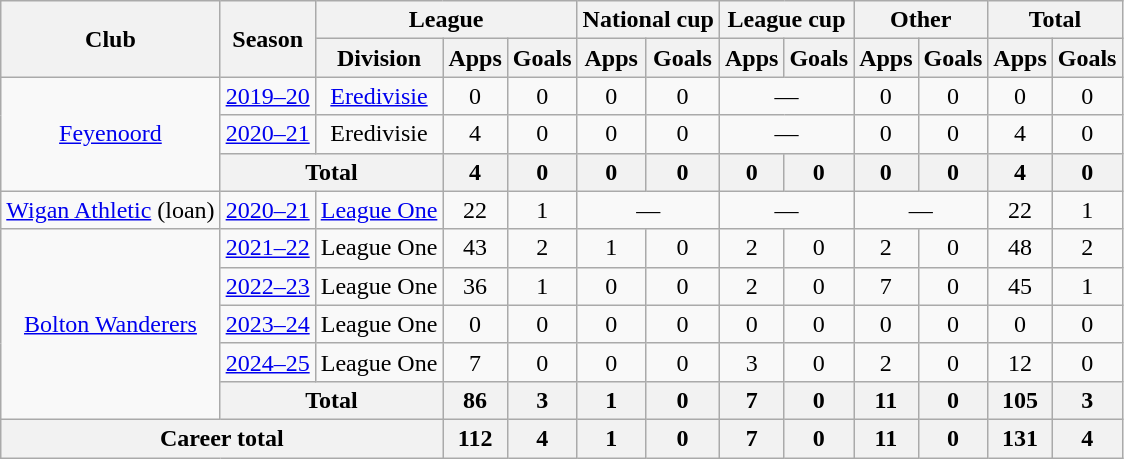<table class="wikitable" style="text-align:center">
<tr>
<th rowspan="2">Club</th>
<th rowspan="2">Season</th>
<th colspan="3">League</th>
<th colspan="2">National cup</th>
<th colspan="2">League cup</th>
<th colspan="2">Other</th>
<th colspan="2">Total</th>
</tr>
<tr>
<th>Division</th>
<th>Apps</th>
<th>Goals</th>
<th>Apps</th>
<th>Goals</th>
<th>Apps</th>
<th>Goals</th>
<th>Apps</th>
<th>Goals</th>
<th>Apps</th>
<th>Goals</th>
</tr>
<tr>
<td rowspan="3"><a href='#'>Feyenoord</a></td>
<td><a href='#'>2019–20</a></td>
<td><a href='#'>Eredivisie</a></td>
<td>0</td>
<td>0</td>
<td>0</td>
<td>0</td>
<td colspan="2">—</td>
<td>0</td>
<td>0</td>
<td>0</td>
<td>0</td>
</tr>
<tr>
<td><a href='#'>2020–21</a></td>
<td>Eredivisie</td>
<td>4</td>
<td>0</td>
<td>0</td>
<td>0</td>
<td colspan="2">—</td>
<td>0</td>
<td>0</td>
<td>4</td>
<td>0</td>
</tr>
<tr>
<th colspan="2">Total</th>
<th>4</th>
<th>0</th>
<th>0</th>
<th>0</th>
<th>0</th>
<th>0</th>
<th>0</th>
<th>0</th>
<th>4</th>
<th>0</th>
</tr>
<tr>
<td><a href='#'>Wigan Athletic</a> (loan)</td>
<td><a href='#'>2020–21</a></td>
<td><a href='#'>League One</a></td>
<td>22</td>
<td>1</td>
<td colspan="2">—</td>
<td colspan="2">—</td>
<td colspan="2">—</td>
<td>22</td>
<td>1</td>
</tr>
<tr>
<td rowspan="5"><a href='#'>Bolton Wanderers</a></td>
<td><a href='#'>2021–22</a></td>
<td>League One</td>
<td>43</td>
<td>2</td>
<td>1</td>
<td>0</td>
<td>2</td>
<td>0</td>
<td>2</td>
<td>0</td>
<td>48</td>
<td>2</td>
</tr>
<tr>
<td><a href='#'>2022–23</a></td>
<td>League One</td>
<td>36</td>
<td>1</td>
<td>0</td>
<td>0</td>
<td>2</td>
<td>0</td>
<td>7</td>
<td>0</td>
<td>45</td>
<td>1</td>
</tr>
<tr>
<td><a href='#'>2023–24</a></td>
<td>League One</td>
<td>0</td>
<td>0</td>
<td>0</td>
<td>0</td>
<td>0</td>
<td>0</td>
<td>0</td>
<td>0</td>
<td>0</td>
<td>0</td>
</tr>
<tr>
<td><a href='#'>2024–25</a></td>
<td>League One</td>
<td>7</td>
<td>0</td>
<td>0</td>
<td>0</td>
<td>3</td>
<td>0</td>
<td>2</td>
<td>0</td>
<td>12</td>
<td>0</td>
</tr>
<tr>
<th colspan="2">Total</th>
<th>86</th>
<th>3</th>
<th>1</th>
<th>0</th>
<th>7</th>
<th>0</th>
<th>11</th>
<th>0</th>
<th>105</th>
<th>3</th>
</tr>
<tr>
<th colspan="3">Career total</th>
<th>112</th>
<th>4</th>
<th>1</th>
<th>0</th>
<th>7</th>
<th>0</th>
<th>11</th>
<th>0</th>
<th>131</th>
<th>4</th>
</tr>
</table>
